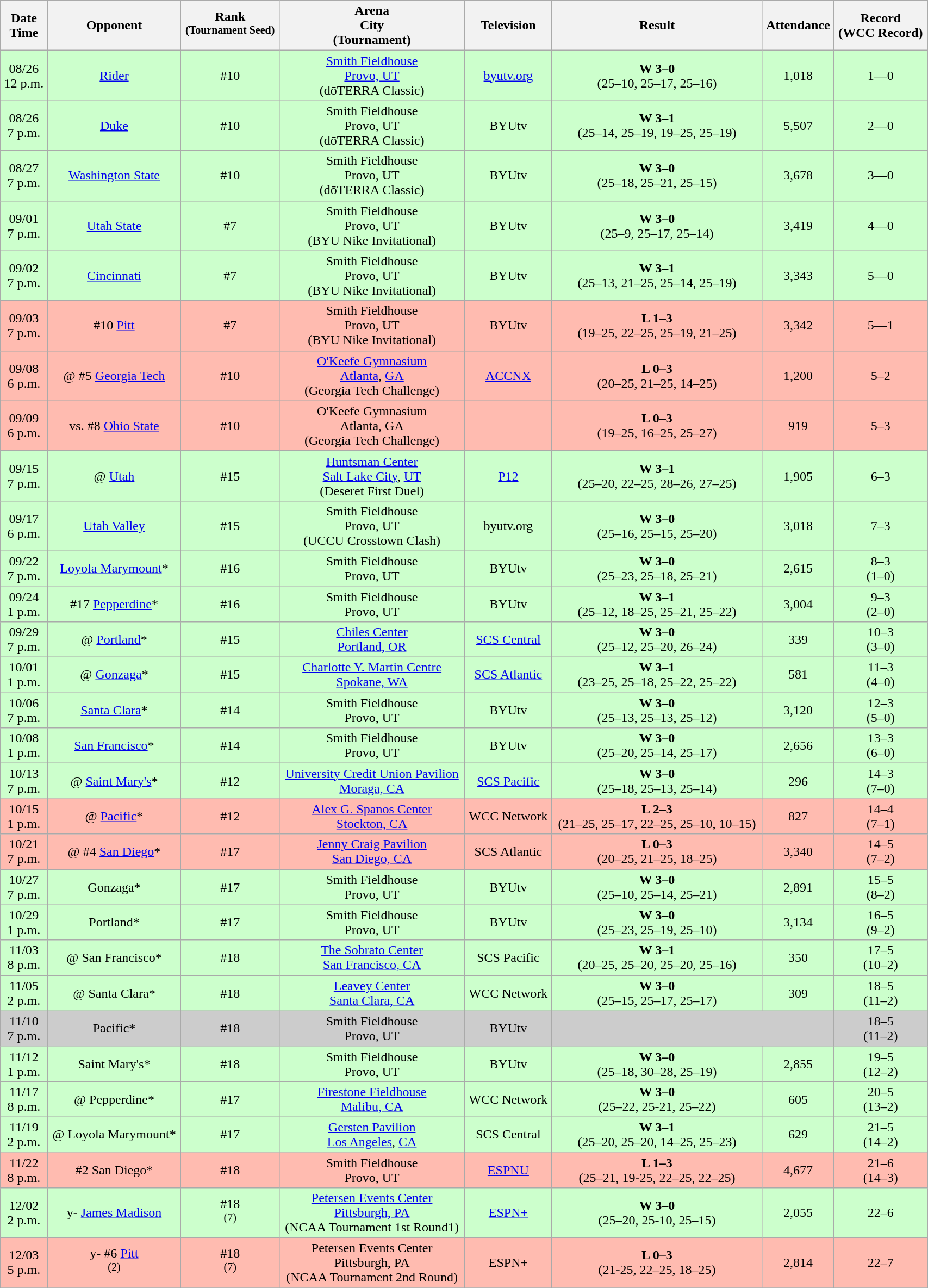<table class="wikitable" style="width:90%">
<tr>
<th style=>Date<br>Time</th>
<th style=>Opponent</th>
<th style=>Rank<br><sup>(Tournament Seed)</sup></th>
<th style=>Arena<br>City<br>(Tournament)</th>
<th style=>Television</th>
<th style=>Result</th>
<th style=>Attendance</th>
<th style=>Record<br>(WCC Record)</th>
</tr>
<tr align="center" bgcolor="#ccffcc">
<td>08/26<br>12 p.m.</td>
<td><a href='#'>Rider</a></td>
<td>#10</td>
<td><a href='#'>Smith Fieldhouse</a><br><a href='#'>Provo, UT</a><br>(dōTERRA Classic)</td>
<td><a href='#'>byutv.org</a></td>
<td><strong>W 3–0</strong> <br> (25–10, 25–17, 25–16)</td>
<td>1,018</td>
<td>1—0</td>
</tr>
<tr align="center" bgcolor="#ccffcc">
<td>08/26<br>7 p.m.</td>
<td><a href='#'>Duke</a></td>
<td>#10</td>
<td>Smith Fieldhouse<br>Provo, UT<br>(dōTERRA Classic)</td>
<td>BYUtv</td>
<td><strong>W 3–1</strong> <br>(25–14, 25–19, 19–25, 25–19)</td>
<td>5,507</td>
<td>2—0</td>
</tr>
<tr align="center" bgcolor="#ccffcc">
<td>08/27<br>7 p.m.</td>
<td><a href='#'>Washington State</a></td>
<td>#10</td>
<td>Smith Fieldhouse<br>Provo, UT<br>(dōTERRA Classic)</td>
<td>BYUtv</td>
<td><strong>W 3–0</strong> <br>(25–18, 25–21, 25–15)</td>
<td>3,678</td>
<td>3—0</td>
</tr>
<tr align="center" bgcolor="#ccffcc">
<td>09/01<br>7 p.m.</td>
<td><a href='#'>Utah State</a></td>
<td>#7</td>
<td>Smith Fieldhouse<br>Provo, UT<br>(BYU Nike Invitational)</td>
<td>BYUtv</td>
<td><strong>W 3–0</strong> <br> (25–9, 25–17, 25–14)</td>
<td>3,419</td>
<td>4—0</td>
</tr>
<tr align="center" bgcolor="#ccffcc">
<td>09/02<br>7 p.m.</td>
<td><a href='#'>Cincinnati</a></td>
<td>#7</td>
<td>Smith Fieldhouse<br>Provo, UT<br>(BYU Nike Invitational)</td>
<td>BYUtv</td>
<td><strong>W 3–1</strong>  <br> (25–13, 21–25, 25–14, 25–19)</td>
<td>3,343</td>
<td>5—0</td>
</tr>
<tr align="center" bgcolor="#ffbbb">
<td>09/03<br>7 p.m.</td>
<td>#10 <a href='#'>Pitt</a></td>
<td>#7</td>
<td>Smith Fieldhouse<br>Provo, UT<br>(BYU Nike Invitational)</td>
<td>BYUtv</td>
<td><strong>L 1–3</strong> <br> (19–25, 22–25, 25–19, 21–25)</td>
<td>3,342</td>
<td>5—1</td>
</tr>
<tr align="center" bgcolor="#ffbbb">
<td>09/08<br>6 p.m.</td>
<td>@ #5 <a href='#'>Georgia Tech</a></td>
<td>#10</td>
<td><a href='#'>O'Keefe Gymnasium</a><br><a href='#'>Atlanta</a>, <a href='#'>GA</a><br>(Georgia Tech Challenge)</td>
<td><a href='#'>ACCNX</a></td>
<td><strong>L 0–3</strong> <br> (20–25, 21–25, 14–25)</td>
<td>1,200</td>
<td>5–2</td>
</tr>
<tr align="center" bgcolor="#ffbbb">
<td>09/09<br>6 p.m.</td>
<td>vs. #8 <a href='#'>Ohio State</a></td>
<td>#10</td>
<td>O'Keefe Gymnasium<br>Atlanta, GA<br>(Georgia Tech Challenge)</td>
<td></td>
<td><strong>L 0–3</strong> <br> (19–25, 16–25, 25–27)</td>
<td>919</td>
<td>5–3</td>
</tr>
<tr align="center" bgcolor="#ccffcc">
<td>09/15<br>7 p.m.</td>
<td>@ <a href='#'>Utah</a></td>
<td>#15</td>
<td><a href='#'>Huntsman Center</a><br><a href='#'>Salt Lake City</a>, <a href='#'>UT</a><br>(Deseret First Duel)</td>
<td><a href='#'>P12</a></td>
<td><strong>W 3–1</strong><br>(25–20, 22–25, 28–26, 27–25)</td>
<td>1,905</td>
<td>6–3</td>
</tr>
<tr align="center" bgcolor="#ccffcc">
<td>09/17<br>6 p.m.</td>
<td><a href='#'>Utah Valley</a></td>
<td>#15</td>
<td>Smith Fieldhouse<br>Provo, UT<br>(UCCU Crosstown Clash)</td>
<td>byutv.org</td>
<td><strong>W 3–0</strong><br>(25–16, 25–15, 25–20)</td>
<td>3,018</td>
<td>7–3</td>
</tr>
<tr align="center" bgcolor="#ccffcc">
<td>09/22<br>7 p.m.</td>
<td><a href='#'>Loyola Marymount</a>*</td>
<td>#16</td>
<td>Smith Fieldhouse<br>Provo, UT</td>
<td>BYUtv</td>
<td><strong>W 3–0</strong> <br> (25–23, 25–18, 25–21)</td>
<td>2,615</td>
<td>8–3<br>(1–0)</td>
</tr>
<tr align="center" bgcolor="#ccffcc">
<td>09/24<br>1 p.m.</td>
<td>#17 <a href='#'>Pepperdine</a>*</td>
<td>#16</td>
<td>Smith Fieldhouse<br>Provo, UT</td>
<td>BYUtv</td>
<td><strong>W 3–1</strong> <br> (25–12, 18–25, 25–21, 25–22)</td>
<td>3,004</td>
<td>9–3<br>(2–0)</td>
</tr>
<tr align="center" bgcolor="#ccffcc">
<td>09/29<br>7 p.m.</td>
<td>@ <a href='#'>Portland</a>*</td>
<td>#15</td>
<td><a href='#'>Chiles Center</a><br><a href='#'>Portland, OR</a></td>
<td><a href='#'>SCS Central</a></td>
<td><strong>W 3–0</strong> <br> (25–12, 25–20, 26–24)</td>
<td>339</td>
<td>10–3<br>(3–0)</td>
</tr>
<tr align="center" bgcolor="#ccffcc">
<td>10/01<br>1 p.m.</td>
<td>@ <a href='#'>Gonzaga</a>*</td>
<td>#15</td>
<td><a href='#'>Charlotte Y. Martin Centre</a><br><a href='#'>Spokane, WA</a></td>
<td><a href='#'>SCS Atlantic</a></td>
<td><strong>W 3–1</strong> <br> (23–25, 25–18, 25–22, 25–22)</td>
<td>581</td>
<td>11–3<br>(4–0)</td>
</tr>
<tr align="center" bgcolor="#ccffcc">
<td>10/06<br>7 p.m.</td>
<td><a href='#'>Santa Clara</a>*</td>
<td>#14</td>
<td>Smith Fieldhouse<br>Provo, UT</td>
<td>BYUtv</td>
<td><strong>W 3–0</strong> <br> (25–13, 25–13, 25–12)</td>
<td>3,120</td>
<td>12–3<br>(5–0)</td>
</tr>
<tr align="center" bgcolor="#ccffcc">
<td>10/08<br>1 p.m.</td>
<td><a href='#'>San Francisco</a>*</td>
<td>#14</td>
<td>Smith Fieldhouse<br>Provo, UT</td>
<td>BYUtv</td>
<td><strong>W 3–0</strong> <br> (25–20, 25–14, 25–17)</td>
<td>2,656</td>
<td>13–3<br>(6–0)</td>
</tr>
<tr align="center" bgcolor="#ccffcc">
<td>10/13<br>7 p.m.</td>
<td>@ <a href='#'>Saint Mary's</a>*</td>
<td>#12</td>
<td><a href='#'>University Credit Union Pavilion</a><br><a href='#'>Moraga, CA</a></td>
<td><a href='#'>SCS Pacific</a></td>
<td><strong>W 3–0</strong><br>(25–18, 25–13, 25–14)</td>
<td>296</td>
<td>14–3<br>(7–0)</td>
</tr>
<tr align="center" bgcolor="#ffbbb">
<td>10/15<br>1 p.m.</td>
<td>@ <a href='#'>Pacific</a>*</td>
<td>#12</td>
<td><a href='#'>Alex G. Spanos Center</a><br><a href='#'>Stockton, CA</a></td>
<td>WCC Network</td>
<td><strong>L 2–3</strong><br>(21–25, 25–17, 22–25, 25–10, 10–15)</td>
<td>827</td>
<td>14–4<br>(7–1)</td>
</tr>
<tr align="center" bgcolor="#ffbbb">
<td>10/21<br>7 p.m.</td>
<td>@ #4 <a href='#'>San Diego</a>*</td>
<td>#17</td>
<td><a href='#'>Jenny Craig Pavilion</a><br><a href='#'>San Diego, CA</a></td>
<td>SCS Atlantic</td>
<td><strong>L 0–3</strong><br>(20–25, 21–25, 18–25)</td>
<td>3,340</td>
<td>14–5<br>(7–2)</td>
</tr>
<tr align="center" bgcolor="#ccffcc">
<td>10/27<br>7 p.m.</td>
<td>Gonzaga*</td>
<td>#17</td>
<td>Smith Fieldhouse<br>Provo, UT</td>
<td>BYUtv</td>
<td><strong>W 3–0</strong><br>(25–10, 25–14, 25–21)</td>
<td>2,891</td>
<td>15–5<br>(8–2)</td>
</tr>
<tr align="center" bgcolor="#ccffcc">
<td>10/29<br>1 p.m.</td>
<td>Portland*</td>
<td>#17</td>
<td>Smith Fieldhouse<br>Provo, UT</td>
<td>BYUtv</td>
<td><strong>W 3–0</strong><br>(25–23, 25–19, 25–10)</td>
<td>3,134</td>
<td>16–5<br>(9–2)</td>
</tr>
<tr align="center" bgcolor="#ccffcc">
<td>11/03<br>8 p.m.</td>
<td>@ San Francisco*</td>
<td>#18</td>
<td><a href='#'>The Sobrato Center</a><br><a href='#'>San Francisco, CA</a></td>
<td>SCS Pacific</td>
<td><strong>W 3–1</strong><br>(20–25, 25–20, 25–20, 25–16)</td>
<td>350</td>
<td>17–5<br>(10–2)</td>
</tr>
<tr align="center" bgcolor="#ccffcc">
<td>11/05<br>2 p.m.</td>
<td>@ Santa Clara*</td>
<td>#18</td>
<td><a href='#'>Leavey Center</a><br><a href='#'>Santa Clara, CA</a></td>
<td>WCC Network</td>
<td><strong>W 3–0</strong><br>(25–15, 25–17, 25–17)</td>
<td>309</td>
<td>18–5<br>(11–2)</td>
</tr>
<tr align="center"  bgcolor="CCCCCC">
<td>11/10<br>7 p.m.</td>
<td>Pacific*</td>
<td>#18</td>
<td>Smith Fieldhouse<br>Provo, UT</td>
<td>BYUtv</td>
<td colspan=2></td>
<td>18–5<br>(11–2)</td>
</tr>
<tr align="center"  bgcolor="#ccffcc">
<td>11/12<br>1 p.m.</td>
<td>Saint Mary's*</td>
<td>#18</td>
<td>Smith Fieldhouse<br>Provo, UT</td>
<td>BYUtv</td>
<td><strong>W 3–0</strong><br>(25–18, 30–28, 25–19)</td>
<td>2,855</td>
<td>19–5<br>(12–2)</td>
</tr>
<tr align="center" bgcolor="#ccffcc">
<td>11/17<br>8 p.m.</td>
<td>@ Pepperdine*</td>
<td>#17</td>
<td><a href='#'>Firestone Fieldhouse</a><br><a href='#'>Malibu, CA</a></td>
<td>WCC Network</td>
<td><strong>W 3–0</strong><br>(25–22, 25-21, 25–22)</td>
<td>605</td>
<td>20–5<br>(13–2)</td>
</tr>
<tr align="center" bgcolor="#ccffcc">
<td>11/19<br>2 p.m.</td>
<td>@ Loyola Marymount*</td>
<td>#17</td>
<td><a href='#'>Gersten Pavilion</a><br><a href='#'>Los Angeles</a>, <a href='#'>CA</a></td>
<td>SCS Central</td>
<td><strong>W 3–1</strong><br>(25–20, 25–20, 14–25, 25–23)</td>
<td>629</td>
<td>21–5<br>(14–2)</td>
</tr>
<tr align="center"  bgcolor="#ffbbb">
<td>11/22<br>8 p.m.</td>
<td>#2 San Diego*</td>
<td>#18</td>
<td>Smith Fieldhouse<br>Provo, UT</td>
<td><a href='#'>ESPNU</a></td>
<td><strong>L 1–3</strong><br>(25–21, 19-25, 22–25, 22–25)</td>
<td>4,677</td>
<td>21–6<br>(14–3)</td>
</tr>
<tr align="center"  bgcolor="#ccffcc">
<td>12/02<br>2 p.m.</td>
<td>y- <a href='#'>James Madison</a></td>
<td>#18 <br> <sup> (7)</sup></td>
<td><a href='#'>Petersen Events Center</a><br><a href='#'>Pittsburgh, PA</a><br>(NCAA Tournament 1st Round1)</td>
<td><a href='#'>ESPN+</a></td>
<td><strong>W 3–0</strong><br>(25–20, 25-10, 25–15)</td>
<td>2,055</td>
<td>22–6</td>
</tr>
<tr align="center"  bgcolor="#ffbbb">
<td>12/03<br>5 p.m.</td>
<td>y- #6 <a href='#'>Pitt</a> <br> <sup>(2)</sup></td>
<td>#18 <br> <sup> (7)</sup></td>
<td>Petersen Events Center<br>Pittsburgh, PA<br>(NCAA Tournament 2nd Round)</td>
<td>ESPN+</td>
<td><strong>L 0–3</strong><br>(21-25, 22–25, 18–25)</td>
<td>2,814</td>
<td>22–7</td>
</tr>
<tr>
</tr>
</table>
